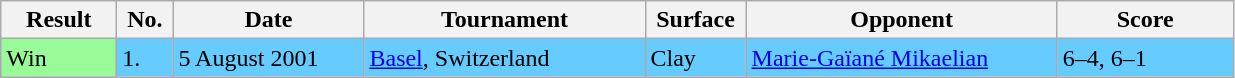<table class="wikitable">
<tr>
<th style="width:70px">Result</th>
<th style="width:30px">No.</th>
<th style="width:120px">Date</th>
<th style="width:180px">Tournament</th>
<th style="width:60px">Surface</th>
<th style="width:200px">Opponent</th>
<th style="width:110px">Score</th>
</tr>
<tr style="background:#6cf;">
<td style="background:#98fb98;">Win</td>
<td>1.</td>
<td>5 August 2001</td>
<td><a href='#'>Basel</a>, Switzerland</td>
<td>Clay</td>
<td> <a href='#'>Marie-Gaïané Mikaelian</a></td>
<td>6–4, 6–1</td>
</tr>
</table>
